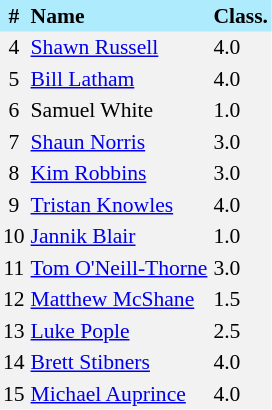<table border=0 cellpadding=2 cellspacing=0  |- bgcolor=#F2F2F2 style="text-align:center; font-size:90%;">
<tr bgcolor=#ADEBFD>
<th>#</th>
<th align=left>Name</th>
<th align=left>Class.</th>
</tr>
<tr>
<td>4</td>
<td align=left><a href='#'>Shawn Russell</a></td>
<td align=left>4.0</td>
</tr>
<tr>
<td>5</td>
<td align=left><a href='#'>Bill Latham</a></td>
<td align=left>4.0</td>
</tr>
<tr>
<td>6</td>
<td align=left>Samuel White</td>
<td align=left>1.0</td>
</tr>
<tr>
<td>7</td>
<td align=left><a href='#'>Shaun Norris</a></td>
<td align=left>3.0</td>
</tr>
<tr>
<td>8</td>
<td align=left><a href='#'>Kim Robbins</a></td>
<td align=left>3.0</td>
</tr>
<tr>
<td>9</td>
<td align=left><a href='#'>Tristan Knowles</a></td>
<td align=left>4.0</td>
</tr>
<tr>
<td>10</td>
<td align=left><a href='#'>Jannik Blair</a></td>
<td align=left>1.0</td>
</tr>
<tr>
<td>11</td>
<td align=left><a href='#'>Tom O'Neill-Thorne</a></td>
<td align=left>3.0</td>
</tr>
<tr>
<td>12</td>
<td align=left><a href='#'>Matthew McShane</a></td>
<td align=left>1.5</td>
</tr>
<tr>
<td>13</td>
<td align=left><a href='#'>Luke Pople</a></td>
<td align=left>2.5</td>
</tr>
<tr>
<td>14</td>
<td align=left><a href='#'>Brett Stibners</a></td>
<td align=left>4.0</td>
</tr>
<tr>
<td>15</td>
<td align=left><a href='#'>Michael Auprince</a></td>
<td align=left>4.0</td>
</tr>
</table>
